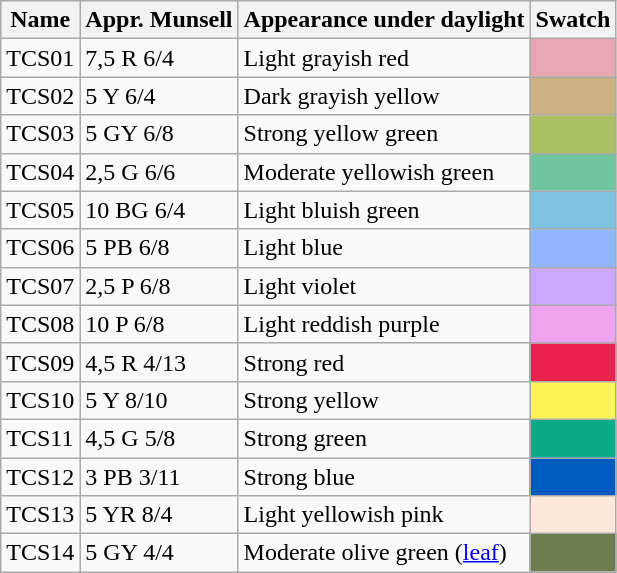<table class="wikitable floatleft">
<tr>
<th>Name</th>
<th>Appr. Munsell</th>
<th>Appearance under daylight</th>
<th>Swatch</th>
</tr>
<tr>
<td>TCS01</td>
<td>7,5 R 6/4</td>
<td>Light grayish red</td>
<td style="background:#e8a7b0;"></td>
</tr>
<tr>
<td>TCS02</td>
<td>5 Y 6/4</td>
<td>Dark grayish yellow</td>
<td style="background:#ccb184;"></td>
</tr>
<tr>
<td>TCS03</td>
<td>5 GY 6/8</td>
<td>Strong yellow green</td>
<td style="background:#abc161;"></td>
</tr>
<tr>
<td>TCS04</td>
<td>2,5 G 6/6</td>
<td>Moderate yellowish green</td>
<td style="background:#6fc59f;"></td>
</tr>
<tr>
<td>TCS05</td>
<td>10 BG 6/4</td>
<td>Light bluish green</td>
<td style="background:#7fc2df;"></td>
</tr>
<tr>
<td>TCS06</td>
<td>5 PB 6/8</td>
<td>Light blue</td>
<td style="background:#8fb6ff;"></td>
</tr>
<tr>
<td>TCS07</td>
<td>2,5 P 6/8</td>
<td>Light violet</td>
<td style="background:#cca5ff;"></td>
</tr>
<tr>
<td>TCS08</td>
<td>10 P 6/8</td>
<td>Light reddish purple</td>
<td style="background:#eea3ef;"></td>
</tr>
<tr>
<td>TCS09</td>
<td>4,5 R 4/13</td>
<td>Strong red</td>
<td style="background:#e9214c;"></td>
</tr>
<tr>
<td>TCS10</td>
<td>5 Y 8/10</td>
<td>Strong yellow</td>
<td style="background:#fff456;"></td>
</tr>
<tr>
<td>TCS11</td>
<td>4,5 G 5/8</td>
<td>Strong green</td>
<td style="background:#0cac8a;"></td>
</tr>
<tr>
<td>TCS12</td>
<td>3 PB 3/11</td>
<td>Strong blue</td>
<td style="background:#005bc0;"></td>
</tr>
<tr>
<td>TCS13</td>
<td>5 YR 8/4</td>
<td>Light yellowish pink</td>
<td style="background:#ffe8da;"></td>
</tr>
<tr>
<td>TCS14</td>
<td>5 GY 4/4</td>
<td>Moderate olive green (<a href='#'>leaf</a>)</td>
<td style="background:#6c7d4f;"></td>
</tr>
</table>
